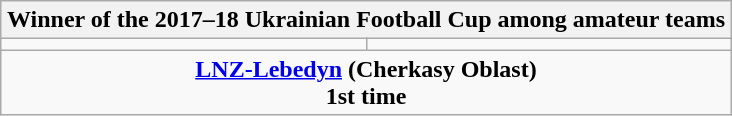<table class=wikitable style="text-align:center; margin:auto">
<tr>
<th colspan=2>Winner of the 2017–18 Ukrainian Football Cup among amateur teams</th>
</tr>
<tr>
<td></td>
<td></td>
</tr>
<tr>
<td colspan=2><strong><a href='#'>LNZ-Lebedyn</a> (Cherkasy Oblast)</strong><br><strong>1st time</strong></td>
</tr>
</table>
